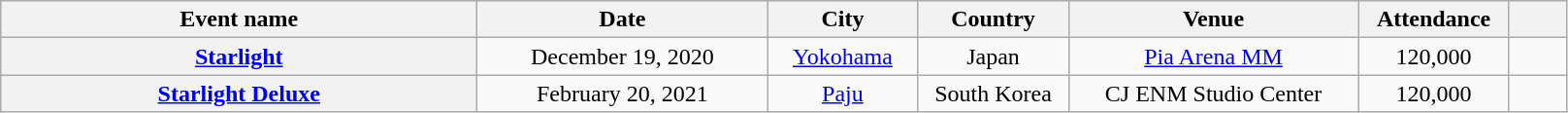<table class="wikitable plainrowheaders" style="text-align:center;">
<tr>
<th scope="col" style="width:20em;">Event name</th>
<th scope="col" style="width:12em;">Date</th>
<th scope="col" style="width:6em;">City</th>
<th scope="col" style="width:6em;">Country</th>
<th scope="col" style="width:12em;">Venue</th>
<th scope="col" style="width:6em;">Attendance</th>
<th scope="col" style="width:2em;"></th>
</tr>
<tr>
<th scope="rowgroup"><a href='#'>Starlight</a></th>
<td>December 19, 2020</td>
<td><a href='#'>Yokohama</a></td>
<td>Japan</td>
<td><a href='#'>Pia Arena MM</a></td>
<td>120,000</td>
<td></td>
</tr>
<tr>
<th scope="rowgroup"><a href='#'>Starlight Deluxe</a></th>
<td>February 20, 2021</td>
<td><a href='#'>Paju</a></td>
<td>South Korea</td>
<td>CJ ENM Studio Center</td>
<td>120,000</td>
<td></td>
</tr>
</table>
